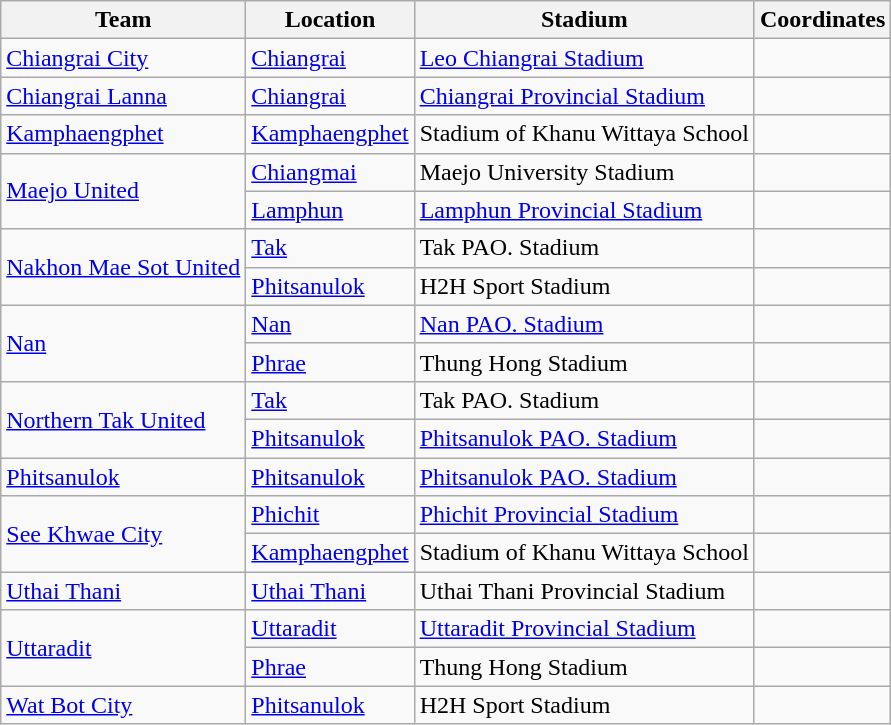<table class="wikitable sortable">
<tr>
<th>Team</th>
<th>Location</th>
<th>Stadium</th>
<th>Coordinates</th>
</tr>
<tr>
<td><a href='#'>Chiangrai City</a></td>
<td><a href='#'>Chiangrai</a> </td>
<td><a href='#'>Leo Chiangrai Stadium</a></td>
<td></td>
</tr>
<tr>
<td><a href='#'>Chiangrai Lanna</a></td>
<td><a href='#'>Chiangrai</a> </td>
<td><a href='#'>Chiangrai Provincial Stadium</a></td>
<td></td>
</tr>
<tr>
<td><a href='#'>Kamphaengphet</a></td>
<td><a href='#'>Kamphaengphet</a> </td>
<td>Stadium of Khanu Wittaya School</td>
<td></td>
</tr>
<tr>
<td rowspan="2"><a href='#'>Maejo United</a></td>
<td><a href='#'>Chiangmai</a> </td>
<td>Maejo University Stadium</td>
<td></td>
</tr>
<tr>
<td><a href='#'>Lamphun</a> </td>
<td><a href='#'>Lamphun Provincial Stadium</a> </td>
<td></td>
</tr>
<tr>
<td rowspan="2"><a href='#'>Nakhon Mae Sot United</a></td>
<td><a href='#'>Tak</a> </td>
<td>Tak PAO. Stadium</td>
<td></td>
</tr>
<tr>
<td><a href='#'>Phitsanulok</a> </td>
<td>H2H Sport Stadium </td>
<td></td>
</tr>
<tr>
<td rowspan="2"><a href='#'>Nan</a></td>
<td><a href='#'>Nan</a> </td>
<td><a href='#'>Nan PAO. Stadium</a></td>
<td></td>
</tr>
<tr>
<td><a href='#'>Phrae</a> </td>
<td>Thung Hong Stadium </td>
<td></td>
</tr>
<tr>
<td rowspan="2"><a href='#'>Northern Tak United</a></td>
<td><a href='#'>Tak</a> </td>
<td>Tak PAO. Stadium</td>
<td></td>
</tr>
<tr>
<td><a href='#'>Phitsanulok</a> </td>
<td><a href='#'>Phitsanulok PAO. Stadium</a> </td>
<td></td>
</tr>
<tr>
<td><a href='#'>Phitsanulok</a></td>
<td><a href='#'>Phitsanulok</a> </td>
<td><a href='#'>Phitsanulok PAO. Stadium</a></td>
<td></td>
</tr>
<tr>
<td rowspan="2"><a href='#'>See Khwae City</a></td>
<td><a href='#'>Phichit</a> </td>
<td><a href='#'>Phichit Provincial Stadium</a></td>
<td></td>
</tr>
<tr>
<td><a href='#'>Kamphaengphet</a> </td>
<td>Stadium of Khanu Wittaya School </td>
<td></td>
</tr>
<tr>
<td><a href='#'>Uthai Thani</a></td>
<td><a href='#'>Uthai Thani</a> </td>
<td>Uthai Thani Provincial Stadium</td>
<td></td>
</tr>
<tr>
<td rowspan="2"><a href='#'>Uttaradit</a></td>
<td><a href='#'>Uttaradit</a> </td>
<td><a href='#'>Uttaradit Provincial Stadium</a></td>
<td></td>
</tr>
<tr>
<td><a href='#'>Phrae</a> </td>
<td>Thung Hong Stadium </td>
<td></td>
</tr>
<tr>
<td><a href='#'>Wat Bot City</a></td>
<td><a href='#'>Phitsanulok</a> </td>
<td>H2H Sport Stadium</td>
<td></td>
</tr>
</table>
